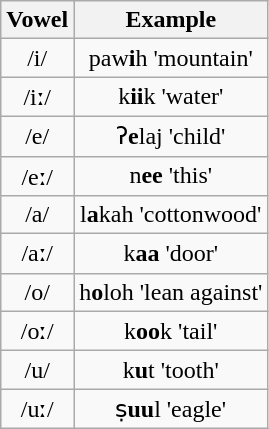<table class="wikitable" style="text-align:center">
<tr>
<th>Vowel</th>
<th>Example</th>
</tr>
<tr>
<td>/i/</td>
<td>paw<strong>i</strong>h 'mountain'</td>
</tr>
<tr>
<td>/iː/</td>
<td>k<strong>ii</strong>k 'water'</td>
</tr>
<tr>
<td>/e/</td>
<td>ʔ<strong>e</strong>laj 'child'</td>
</tr>
<tr>
<td>/eː/</td>
<td>n<strong>ee</strong> 'this'</td>
</tr>
<tr>
<td>/a/</td>
<td>l<strong>a</strong>kah 'cottonwood'</td>
</tr>
<tr>
<td>/aː/</td>
<td>k<strong>aa</strong> 'door'</td>
</tr>
<tr>
<td>/o/</td>
<td>h<strong>o</strong>loh 'lean against'</td>
</tr>
<tr>
<td>/oː/</td>
<td>k<strong>oo</strong>k 'tail'</td>
</tr>
<tr>
<td>/u/</td>
<td>k<strong>u</strong>t 'tooth'</td>
</tr>
<tr>
<td>/uː/</td>
<td>ṣ<strong>uu</strong>l 'eagle'</td>
</tr>
</table>
